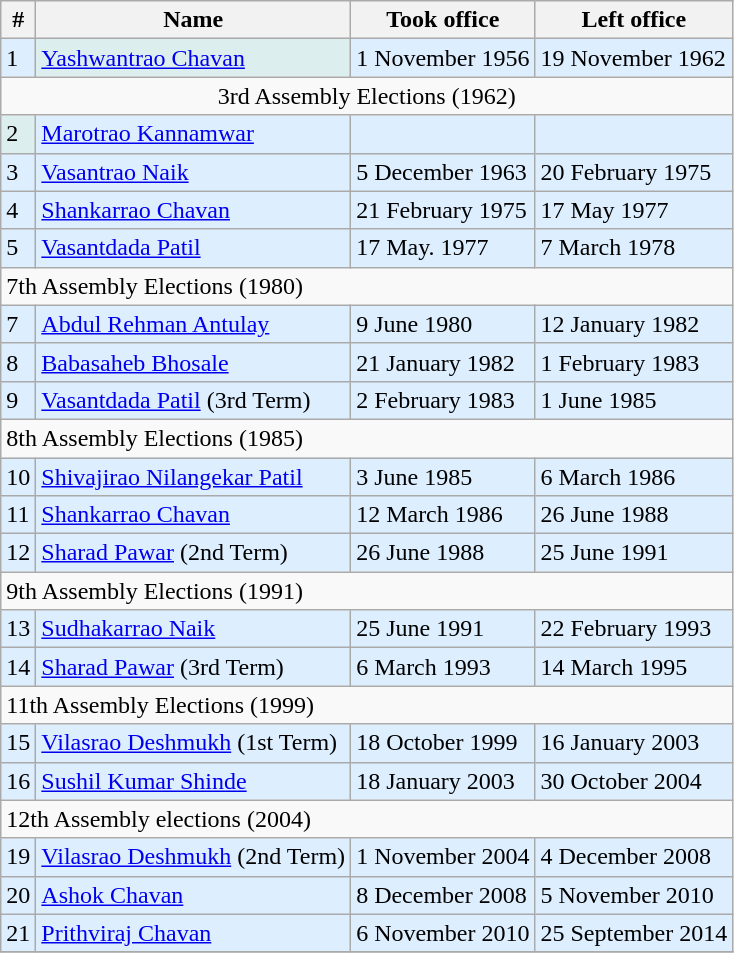<table class="wikitable">
<tr>
<th>#</th>
<th>Name</th>
<th>Took office</th>
<th>Left office</th>
</tr>
<tr>
<td bgcolor=#DDEEFF>1</td>
<td bgcolor=#DDEEEE><a href='#'>Yashwantrao Chavan</a></td>
<td bgcolor=#DDEEFF>1 November 1956</td>
<td bgcolor=#DDEEFF>19 November 1962</td>
</tr>
<tr>
<td Colspan="4" align=center>3rd Assembly Elections (1962)</td>
</tr>
<tr>
<td bgcolor=#DDEEEE>2</td>
<td bgcolor=#DDEEFF><a href='#'>Marotrao Kannamwar</a></td>
<td bgcolor=#DDEEFF></td>
<td bgcolor=#DDEEFF></td>
</tr>
<tr>
<td bgcolor=#DDEEFF>3</td>
<td bgcolor=#DDEEFF><a href='#'>Vasantrao Naik</a></td>
<td bgcolor=#DDEEFF>5 December 1963</td>
<td bgcolor=#DDEEFF>20 February 1975</td>
</tr>
<tr>
<td bgcolor=#DDEEFF>4</td>
<td bgcolor=#DDEEFF><a href='#'>Shankarrao Chavan</a></td>
<td bgcolor=#DDEEFF>21 February 1975</td>
<td bgcolor=#DDEEFF>17 May 1977</td>
</tr>
<tr>
<td bgcolor=#DDEEFF>5</td>
<td bgcolor=#DDEEFF><a href='#'>Vasantdada Patil</a></td>
<td bgcolor=#DDEEFF>17 May. 1977</td>
<td bgcolor=#DDEEFF>7 March 1978</td>
</tr>
<tr>
<td Colspan="4">7th Assembly Elections (1980)</td>
</tr>
<tr>
<td bgcolor=#DDEEFF>7</td>
<td bgcolor=#DDEEFF><a href='#'>Abdul Rehman Antulay</a></td>
<td bgcolor=#DDEEFF>9 June 1980</td>
<td bgcolor=#DDEEFF>12 January 1982</td>
</tr>
<tr>
<td bgcolor=#DDEEFF>8</td>
<td bgcolor=#DDEEFF><a href='#'>Babasaheb Bhosale</a></td>
<td bgcolor=#DDEEFF>21 January 1982</td>
<td bgcolor=#DDEEFF>1 February 1983</td>
</tr>
<tr>
<td bgcolor=#DDEEFF>9</td>
<td bgcolor=#DDEEFF><a href='#'>Vasantdada Patil</a> (3rd Term)</td>
<td bgcolor=#DDEEFF>2 February 1983</td>
<td bgcolor=#DDEEFF>1 June 1985</td>
</tr>
<tr>
<td Colspan="4">8th Assembly Elections (1985)</td>
</tr>
<tr>
<td bgcolor=#DDEEFF>10</td>
<td bgcolor=#DDEEFF><a href='#'>Shivajirao Nilangekar Patil</a></td>
<td bgcolor=#DDEEFF>3 June 1985</td>
<td bgcolor=#DDEEFF>6 March 1986</td>
</tr>
<tr>
<td bgcolor=#DDEEFF>11</td>
<td bgcolor=#DDEEFF><a href='#'>Shankarrao Chavan</a></td>
<td bgcolor=#DDEEFF>12 March 1986</td>
<td bgcolor=#DDEEFF>26 June 1988</td>
</tr>
<tr>
<td bgcolor=#DDEEFF>12</td>
<td bgcolor=#DDEEFF><a href='#'>Sharad Pawar</a> (2nd Term)</td>
<td bgcolor=#DDEEFF>26 June 1988</td>
<td bgcolor=#DDEEFF>25 June 1991</td>
</tr>
<tr>
<td Colspan="4">9th Assembly Elections (1991)</td>
</tr>
<tr>
<td bgcolor=#DDEEFF>13</td>
<td bgcolor=#DDEEFF><a href='#'>Sudhakarrao Naik</a></td>
<td bgcolor=#DDEEFF>25 June 1991</td>
<td bgcolor=#DDEEFF>22 February 1993</td>
</tr>
<tr>
<td bgcolor=#DDEEFF>14</td>
<td bgcolor=#DDEEFF><a href='#'>Sharad Pawar</a> (3rd Term)</td>
<td bgcolor=#DDEEFF>6 March 1993</td>
<td bgcolor=#DDEEFF>14 March 1995</td>
</tr>
<tr>
<td Colspan="4">11th Assembly Elections (1999)</td>
</tr>
<tr>
<td bgcolor=#DDEEFF>15</td>
<td bgcolor=#DDEEFF><a href='#'>Vilasrao Deshmukh</a> (1st Term)</td>
<td bgcolor=#DDEEFF>18 October 1999</td>
<td bgcolor=#DDEEFF>16 January 2003</td>
</tr>
<tr>
<td bgcolor=#DDEEFF>16</td>
<td bgcolor=#DDEEFF><a href='#'>Sushil Kumar Shinde</a></td>
<td bgcolor=#DDEEFF>18 January 2003</td>
<td bgcolor=#DDEEFF>30 October 2004</td>
</tr>
<tr>
<td Colspan="4">12th Assembly elections (2004)</td>
</tr>
<tr>
<td bgcolor=#DDEEFF>19</td>
<td bgcolor=#DDEEFF><a href='#'>Vilasrao Deshmukh</a> (2nd Term)</td>
<td bgcolor=#DDEEFF>1 November 2004</td>
<td bgcolor=#DDEEFF>4 December 2008</td>
</tr>
<tr>
<td bgcolor=#DDEEFF>20</td>
<td bgcolor=#DDEEFF><a href='#'>Ashok Chavan</a></td>
<td bgcolor=#DDEEFF>8 December 2008</td>
<td bgcolor=#DDEEFF>5 November 2010</td>
</tr>
<tr>
<td bgcolor=#DDEEFF>21</td>
<td bgcolor=#DDEEFF><a href='#'>Prithviraj Chavan</a></td>
<td bgcolor=#DDEEFF>6 November 2010</td>
<td bgcolor=#DDEEFF>25 September 2014</td>
</tr>
<tr>
</tr>
</table>
